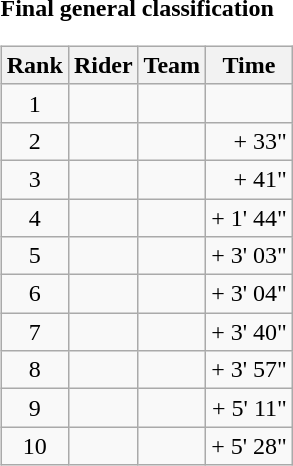<table>
<tr>
<td><strong>Final general classification</strong><br><table class="wikitable">
<tr>
<th scope="col">Rank</th>
<th scope="col">Rider</th>
<th scope="col">Team</th>
<th scope="col">Time</th>
</tr>
<tr>
<td style="text-align:center;">1</td>
<td></td>
<td></td>
<td style="text-align:right;"></td>
</tr>
<tr>
<td style="text-align:center;">2</td>
<td></td>
<td></td>
<td style="text-align:right;">+ 33"</td>
</tr>
<tr>
<td style="text-align:center;">3</td>
<td></td>
<td></td>
<td style="text-align:right;">+ 41"</td>
</tr>
<tr>
<td style="text-align:center;">4</td>
<td></td>
<td></td>
<td style="text-align:right;">+ 1' 44"</td>
</tr>
<tr>
<td style="text-align:center;">5</td>
<td></td>
<td></td>
<td style="text-align:right;">+ 3' 03"</td>
</tr>
<tr>
<td style="text-align:center;">6</td>
<td></td>
<td></td>
<td style="text-align:right;">+ 3' 04"</td>
</tr>
<tr>
<td style="text-align:center;">7</td>
<td></td>
<td></td>
<td style="text-align:right;">+ 3' 40"</td>
</tr>
<tr>
<td style="text-align:center;">8</td>
<td></td>
<td></td>
<td style="text-align:right;">+ 3' 57"</td>
</tr>
<tr>
<td style="text-align:center;">9</td>
<td></td>
<td></td>
<td style="text-align:right;">+ 5' 11"</td>
</tr>
<tr>
<td style="text-align:center;">10</td>
<td></td>
<td></td>
<td style="text-align:right;">+ 5' 28"</td>
</tr>
</table>
</td>
</tr>
</table>
